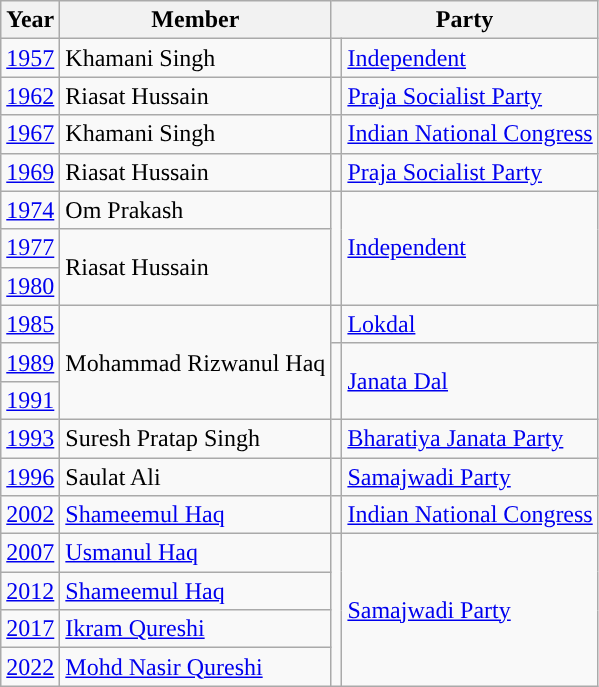<table class="wikitable">
<tr>
<th>Year</th>
<th>Member</th>
<th colspan="2">Party</th>
</tr>
<tr>
<td><a href='#'>1957</a></td>
<td>Khamani Singh</td>
<td style="background-color: "></td>
<td><a href='#'>Independent</a></td>
</tr>
<tr>
<td><a href='#'>1962</a></td>
<td>Riasat Hussain</td>
<td style="background-color: "></td>
<td><a href='#'>Praja Socialist Party</a></td>
</tr>
<tr>
<td><a href='#'>1967</a></td>
<td>Khamani Singh</td>
<td style="background-color: "></td>
<td><a href='#'>Indian National Congress</a></td>
</tr>
<tr>
<td><a href='#'>1969</a></td>
<td>Riasat Hussain</td>
<td style="background-color: "></td>
<td><a href='#'>Praja Socialist Party</a></td>
</tr>
<tr>
<td><a href='#'>1974</a></td>
<td>Om Prakash</td>
<td rowspan="3" style="background-color: "></td>
<td rowspan="3"><a href='#'>Independent</a></td>
</tr>
<tr>
<td><a href='#'>1977</a></td>
<td rowspan="2">Riasat Hussain</td>
</tr>
<tr>
<td><a href='#'>1980</a></td>
</tr>
<tr>
<td><a href='#'>1985</a></td>
<td rowspan="3">Mohammad Rizwanul Haq</td>
<td style="background-color: "></td>
<td><a href='#'>Lokdal</a></td>
</tr>
<tr>
<td><a href='#'>1989</a></td>
<td rowspan="2" style="background-color: "></td>
<td rowspan="2"><a href='#'>Janata Dal</a></td>
</tr>
<tr>
<td><a href='#'>1991</a></td>
</tr>
<tr>
<td><a href='#'>1993</a></td>
<td>Suresh Pratap Singh</td>
<td style="background-color: "></td>
<td><a href='#'>Bharatiya Janata Party</a></td>
</tr>
<tr>
<td><a href='#'>1996</a></td>
<td>Saulat Ali</td>
<td style="background-color: "></td>
<td><a href='#'>Samajwadi Party</a></td>
</tr>
<tr>
<td><a href='#'>2002</a></td>
<td><a href='#'>Shameemul Haq</a></td>
<td style="background-color: "></td>
<td><a href='#'>Indian National Congress</a></td>
</tr>
<tr>
<td><a href='#'>2007</a></td>
<td><a href='#'>Usmanul Haq</a></td>
<td rowspan="4" style="background-color: "></td>
<td rowspan="4"><a href='#'>Samajwadi Party</a></td>
</tr>
<tr>
<td><a href='#'>2012</a></td>
<td><a href='#'>Shameemul Haq</a></td>
</tr>
<tr>
<td><a href='#'>2017</a></td>
<td><a href='#'>Ikram Qureshi</a></td>
</tr>
<tr>
<td><a href='#'>2022</a></td>
<td><a href='#'>Mohd Nasir Qureshi</a></td>
</tr>
</table>
